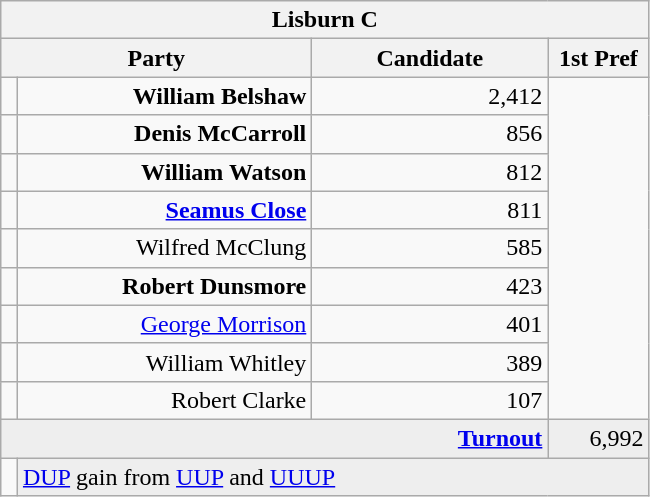<table class="wikitable">
<tr>
<th colspan="4" align="center">Lisburn C</th>
</tr>
<tr>
<th colspan="2" align="center" width=200>Party</th>
<th width=150>Candidate</th>
<th width=60>1st Pref</th>
</tr>
<tr>
<td></td>
<td align="right"><strong>William Belshaw</strong></td>
<td align="right">2,412</td>
</tr>
<tr>
<td></td>
<td align="right"><strong>Denis McCarroll</strong></td>
<td align="right">856</td>
</tr>
<tr>
<td></td>
<td align="right"><strong>William Watson</strong></td>
<td align="right">812</td>
</tr>
<tr>
<td></td>
<td align="right"><strong><a href='#'>Seamus Close</a></strong></td>
<td align="right">811</td>
</tr>
<tr>
<td></td>
<td align="right">Wilfred McClung</td>
<td align="right">585</td>
</tr>
<tr>
<td></td>
<td align="right"><strong>Robert Dunsmore</strong></td>
<td align="right">423</td>
</tr>
<tr>
<td></td>
<td align="right"><a href='#'>George Morrison</a></td>
<td align="right">401</td>
</tr>
<tr>
<td></td>
<td align="right">William Whitley</td>
<td align="right">389</td>
</tr>
<tr>
<td></td>
<td align="right">Robert Clarke</td>
<td align="right">107</td>
</tr>
<tr bgcolor="EEEEEE">
<td colspan=3 align="right"><strong><a href='#'>Turnout</a></strong></td>
<td align="right">6,992</td>
</tr>
<tr>
<td bgcolor=></td>
<td colspan=3 bgcolor="EEEEEE"><a href='#'>DUP</a> gain from <a href='#'>UUP</a> and <a href='#'>UUUP</a></td>
</tr>
</table>
